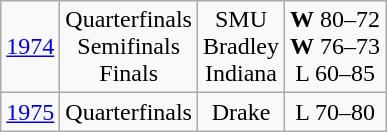<table class="wikitable">
<tr align="center">
<td><a href='#'>1974</a></td>
<td>Quarterfinals<br>Semifinals<br>Finals</td>
<td>SMU<br>Bradley<br>Indiana</td>
<td><strong>W</strong> 80–72<br><strong>W</strong> 76–73 <br> L 60–85</td>
</tr>
<tr align="center">
<td><a href='#'>1975</a></td>
<td>Quarterfinals</td>
<td>Drake</td>
<td>L 70–80</td>
</tr>
</table>
